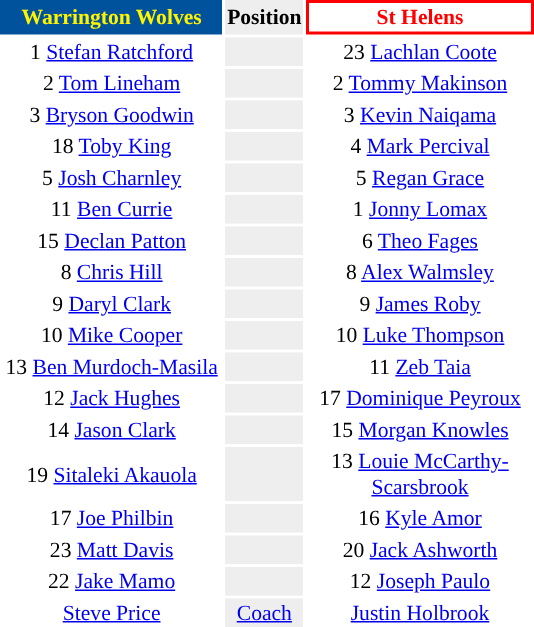<table style="float:right; font-size:90%; text-align:center;">
<tr>
<th align="centre" width="146" style="background:#00529c; color:#fff300; border:2px #00529c;">Warrington Wolves</th>
<th style="background:#eee; color:black;">Position</th>
<th align="centre" width="146" style="background:white; color:red; border:2px solid red;">St Helens</th>
</tr>
<tr>
<td>1 <a href='#'>Stefan Ratchford</a></td>
<td style="background:#eee;"></td>
<td>23 <a href='#'>Lachlan Coote</a></td>
</tr>
<tr>
<td>2 <a href='#'>Tom Lineham</a></td>
<td style="background:#eee;"></td>
<td>2 <a href='#'>Tommy Makinson</a></td>
</tr>
<tr>
<td>3 <a href='#'>Bryson Goodwin</a></td>
<td style="background:#eee;"></td>
<td>3 <a href='#'>Kevin Naiqama</a></td>
</tr>
<tr>
<td>18 <a href='#'>Toby King</a></td>
<td style="background:#eee;"></td>
<td>4 <a href='#'>Mark Percival</a></td>
</tr>
<tr>
<td>5 <a href='#'>Josh Charnley</a></td>
<td style="background:#eee;"></td>
<td>5 <a href='#'>Regan Grace</a></td>
</tr>
<tr>
<td>11 <a href='#'>Ben Currie</a></td>
<td style="background:#eee;"></td>
<td>1 <a href='#'>Jonny Lomax</a></td>
</tr>
<tr>
<td>15 <a href='#'>Declan Patton</a></td>
<td style="background:#eee;"></td>
<td>6 <a href='#'>Theo Fages</a></td>
</tr>
<tr>
<td>8 <a href='#'>Chris Hill</a></td>
<td style="background:#eee;"></td>
<td>8 <a href='#'>Alex Walmsley</a></td>
</tr>
<tr>
<td>9 <a href='#'>Daryl Clark</a></td>
<td style="background:#eee;"></td>
<td>9 <a href='#'>James Roby</a></td>
</tr>
<tr>
<td>10 <a href='#'>Mike Cooper</a></td>
<td style="background:#eee;"></td>
<td>10 <a href='#'>Luke Thompson</a></td>
</tr>
<tr>
<td>13 <a href='#'>Ben Murdoch-Masila</a></td>
<td style="background:#eee;"></td>
<td>11 <a href='#'>Zeb Taia</a></td>
</tr>
<tr>
<td>12 <a href='#'>Jack Hughes</a></td>
<td style="background:#eee;"></td>
<td>17 <a href='#'>Dominique Peyroux</a></td>
</tr>
<tr>
<td>14 <a href='#'>Jason Clark</a></td>
<td style="background:#eee;"></td>
<td>15 <a href='#'>Morgan Knowles</a></td>
</tr>
<tr>
<td>19 <a href='#'>Sitaleki Akauola</a></td>
<td style="background:#eee;"></td>
<td>13 <a href='#'>Louie McCarthy-Scarsbrook</a></td>
</tr>
<tr>
<td>17 <a href='#'>Joe Philbin</a></td>
<td style="background:#eee;"></td>
<td>16 <a href='#'>Kyle Amor</a></td>
</tr>
<tr>
<td>23 <a href='#'>Matt Davis</a></td>
<td style="background:#eee;"></td>
<td>20 <a href='#'>Jack Ashworth</a></td>
</tr>
<tr>
<td>22 <a href='#'>Jake Mamo</a></td>
<td style="background:#eee;"></td>
<td>12 <a href='#'>Joseph Paulo</a></td>
</tr>
<tr>
<td><a href='#'>Steve Price</a></td>
<td style="background:#eee;"><a href='#'>Coach</a></td>
<td><a href='#'>Justin Holbrook</a></td>
</tr>
</table>
